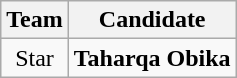<table class="wikitable" style="text-align:center">
<tr>
<th>Team</th>
<th>Candidate</th>
</tr>
<tr>
<td>Star</td>
<td><strong>Taharqa Obika</strong></td>
</tr>
</table>
